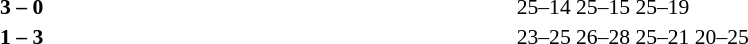<table width=100% cellspacing=1>
<tr>
<th width=20%></th>
<th width=12%></th>
<th width=20%></th>
<th width=33%></th>
<td></td>
</tr>
<tr style=font-size:90%>
<td align=right><strong></strong></td>
<td align=center><strong>3 – 0</strong></td>
<td></td>
<td>25–14 25–15 25–19</td>
<td></td>
</tr>
<tr style=font-size:90%>
<td align=right></td>
<td align=center><strong>1 – 3</strong></td>
<td><strong></strong></td>
<td>23–25 26–28 25–21 20–25</td>
</tr>
</table>
